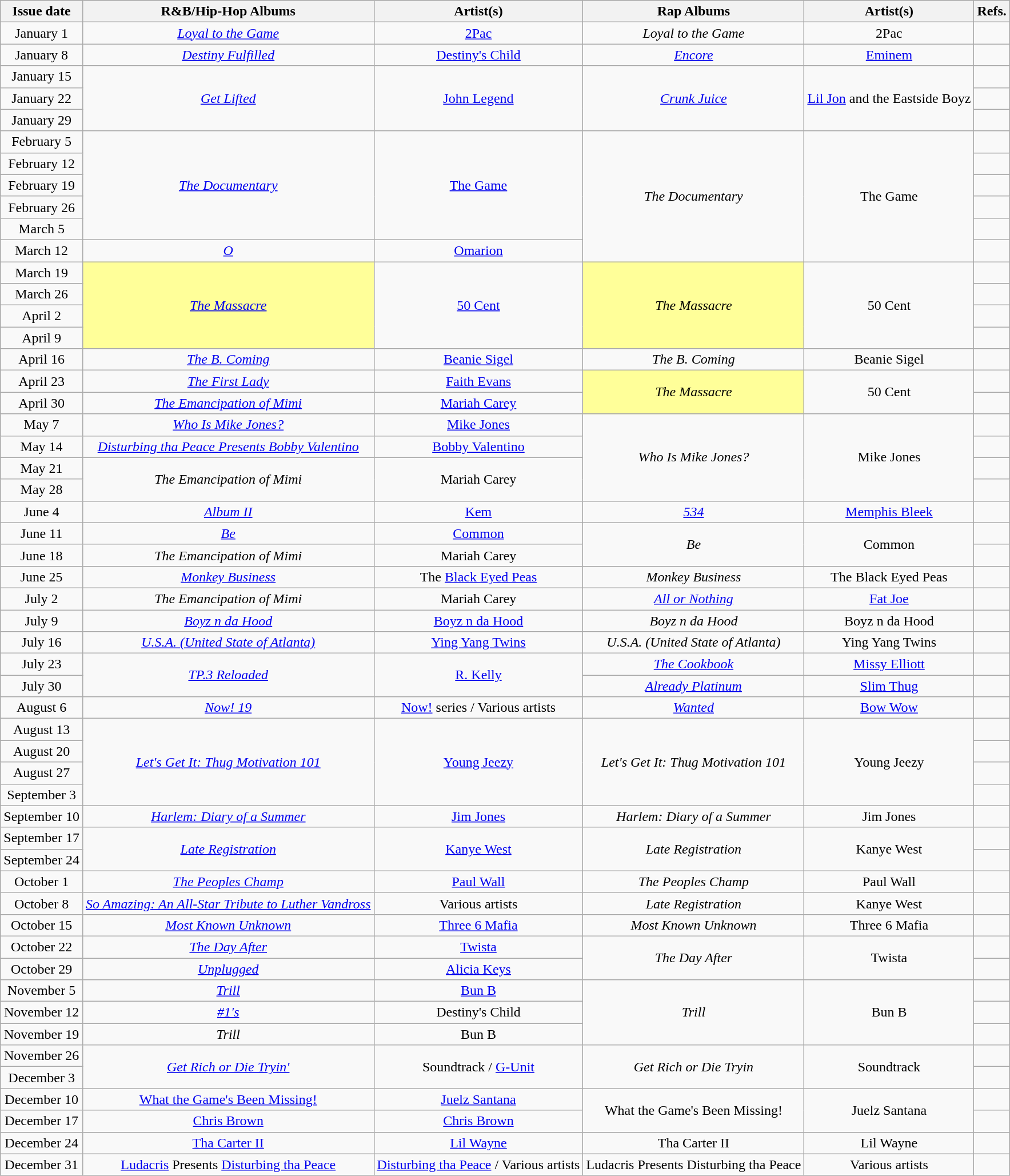<table class="wikitable" style="text-align: center;">
<tr>
<th>Issue date</th>
<th>R&B/Hip-Hop Albums</th>
<th>Artist(s)</th>
<th>Rap Albums</th>
<th>Artist(s)</th>
<th>Refs.</th>
</tr>
<tr>
<td>January 1</td>
<td><em><a href='#'>Loyal to the Game</a></em></td>
<td><a href='#'>2Pac</a></td>
<td><em>Loyal to the Game</em></td>
<td>2Pac</td>
<td></td>
</tr>
<tr>
<td>January 8</td>
<td><em><a href='#'>Destiny Fulfilled</a></em></td>
<td><a href='#'>Destiny's Child</a></td>
<td><em><a href='#'>Encore</a></em></td>
<td><a href='#'>Eminem</a></td>
<td></td>
</tr>
<tr>
<td>January 15</td>
<td rowspan="3"><em><a href='#'>Get Lifted</a></em></td>
<td rowspan="3"><a href='#'>John Legend</a></td>
<td rowspan="3"><em><a href='#'>Crunk Juice</a></em></td>
<td rowspan="3"><a href='#'>Lil Jon</a> and the Eastside Boyz</td>
<td></td>
</tr>
<tr>
<td>January 22</td>
<td></td>
</tr>
<tr>
<td>January 29</td>
<td></td>
</tr>
<tr>
<td>February 5</td>
<td rowspan="5"><em><a href='#'>The Documentary</a></em></td>
<td rowspan="5"><a href='#'>The Game</a></td>
<td rowspan="6"><em>The Documentary</em></td>
<td rowspan="6">The Game</td>
<td></td>
</tr>
<tr>
<td>February 12</td>
<td></td>
</tr>
<tr>
<td>February 19</td>
<td></td>
</tr>
<tr>
<td>February 26</td>
<td></td>
</tr>
<tr>
<td>March 5</td>
<td></td>
</tr>
<tr>
<td>March 12</td>
<td><em><a href='#'>O</a></em></td>
<td><a href='#'>Omarion</a></td>
<td></td>
</tr>
<tr>
<td>March 19</td>
<td rowspan="4" bgcolor=#FFFF99><em><a href='#'>The Massacre</a></em> </td>
<td rowspan="4"><a href='#'>50 Cent</a></td>
<td rowspan="4" bgcolor=#FFFF99><em>The Massacre</em> </td>
<td rowspan="4">50 Cent</td>
<td></td>
</tr>
<tr>
<td>March 26</td>
<td></td>
</tr>
<tr>
<td>April 2</td>
<td></td>
</tr>
<tr>
<td>April 9</td>
<td></td>
</tr>
<tr>
<td>April 16</td>
<td><em><a href='#'>The B. Coming</a></em></td>
<td><a href='#'>Beanie Sigel</a></td>
<td><em>The B. Coming</em></td>
<td>Beanie Sigel</td>
<td></td>
</tr>
<tr>
<td>April 23</td>
<td><em><a href='#'>The First Lady</a></em></td>
<td><a href='#'>Faith Evans</a></td>
<td rowspan="2" bgcolor=#FFFF99><em>The Massacre</em> </td>
<td rowspan="2">50 Cent</td>
<td></td>
</tr>
<tr>
<td>April 30</td>
<td><em><a href='#'>The Emancipation of Mimi</a></em></td>
<td><a href='#'>Mariah Carey</a></td>
<td></td>
</tr>
<tr>
<td>May 7</td>
<td><em><a href='#'>Who Is Mike Jones?</a></em></td>
<td><a href='#'>Mike Jones</a></td>
<td rowspan="4"><em>Who Is Mike Jones?</em></td>
<td rowspan="4">Mike Jones</td>
<td></td>
</tr>
<tr>
<td>May 14</td>
<td><em><a href='#'>Disturbing tha Peace Presents Bobby Valentino</a></em></td>
<td><a href='#'>Bobby Valentino</a></td>
<td></td>
</tr>
<tr>
<td>May 21</td>
<td rowspan="2"><em>The Emancipation of Mimi</em></td>
<td rowspan="2">Mariah Carey</td>
<td></td>
</tr>
<tr>
<td>May 28</td>
<td></td>
</tr>
<tr>
<td>June 4</td>
<td><em><a href='#'>Album II</a></em></td>
<td><a href='#'>Kem</a></td>
<td><em><a href='#'>534</a></em></td>
<td><a href='#'>Memphis Bleek</a></td>
<td></td>
</tr>
<tr>
<td>June 11</td>
<td><em><a href='#'>Be</a></em></td>
<td><a href='#'>Common</a></td>
<td rowspan="2"><em>Be</em></td>
<td rowspan="2">Common</td>
<td></td>
</tr>
<tr>
<td>June 18</td>
<td><em>The Emancipation of Mimi</em></td>
<td>Mariah Carey</td>
<td></td>
</tr>
<tr>
<td>June 25</td>
<td><em><a href='#'>Monkey Business</a></em></td>
<td>The <a href='#'>Black Eyed Peas</a></td>
<td><em>Monkey Business</em></td>
<td>The Black Eyed Peas</td>
<td></td>
</tr>
<tr>
<td>July 2</td>
<td><em>The Emancipation of Mimi</em></td>
<td>Mariah Carey</td>
<td><em><a href='#'>All or Nothing</a></em></td>
<td><a href='#'>Fat Joe</a></td>
<td></td>
</tr>
<tr>
<td>July 9</td>
<td><em><a href='#'>Boyz n da Hood</a></em></td>
<td><a href='#'>Boyz n da Hood</a></td>
<td><em>Boyz n da Hood</em></td>
<td>Boyz n da Hood</td>
<td></td>
</tr>
<tr>
<td>July 16</td>
<td><em><a href='#'>U.S.A. (United State of Atlanta)</a></em></td>
<td><a href='#'>Ying Yang Twins</a></td>
<td><em>U.S.A. (United State of Atlanta)</em></td>
<td>Ying Yang Twins</td>
<td></td>
</tr>
<tr>
<td>July 23</td>
<td rowspan="2"><em><a href='#'>TP.3 Reloaded</a></em></td>
<td rowspan="2"><a href='#'>R. Kelly</a></td>
<td><em><a href='#'>The Cookbook</a></em></td>
<td><a href='#'>Missy Elliott</a></td>
<td></td>
</tr>
<tr>
<td>July 30</td>
<td><em><a href='#'>Already Platinum</a></em></td>
<td><a href='#'>Slim Thug</a></td>
<td></td>
</tr>
<tr>
<td>August 6</td>
<td><em><a href='#'>Now! 19</a></em></td>
<td><a href='#'>Now!</a> series / Various artists</td>
<td><em><a href='#'>Wanted</a></em></td>
<td><a href='#'>Bow Wow</a></td>
<td></td>
</tr>
<tr>
<td>August 13</td>
<td rowspan="4"><em><a href='#'>Let's Get It: Thug Motivation 101</a></em></td>
<td rowspan="4"><a href='#'>Young Jeezy</a></td>
<td rowspan="4"><em>Let's Get It: Thug Motivation 101</em></td>
<td rowspan="4">Young Jeezy</td>
<td></td>
</tr>
<tr>
<td>August 20</td>
<td></td>
</tr>
<tr>
<td>August 27</td>
<td></td>
</tr>
<tr>
<td>September 3</td>
<td></td>
</tr>
<tr>
<td>September 10</td>
<td><em><a href='#'>Harlem: Diary of a Summer</a></em></td>
<td><a href='#'>Jim Jones</a></td>
<td><em>Harlem: Diary of a Summer</em></td>
<td>Jim Jones</td>
<td></td>
</tr>
<tr>
<td>September 17</td>
<td rowspan="2"><em><a href='#'>Late Registration</a></em></td>
<td rowspan="2"><a href='#'>Kanye West</a></td>
<td rowspan="2"><em>Late Registration</em></td>
<td rowspan="2">Kanye West</td>
<td></td>
</tr>
<tr>
<td>September 24</td>
<td></td>
</tr>
<tr>
<td>October 1</td>
<td><em><a href='#'>The Peoples Champ</a></em></td>
<td><a href='#'>Paul Wall</a></td>
<td><em>The Peoples Champ</em></td>
<td>Paul Wall</td>
<td></td>
</tr>
<tr>
<td>October 8</td>
<td><em><a href='#'>So Amazing: An All-Star Tribute to Luther Vandross</a></em></td>
<td>Various artists</td>
<td><em>Late Registration</em></td>
<td>Kanye West</td>
<td></td>
</tr>
<tr>
<td>October 15</td>
<td><em><a href='#'>Most Known Unknown</a></em></td>
<td><a href='#'>Three 6 Mafia</a></td>
<td><em>Most Known Unknown</em></td>
<td>Three 6 Mafia</td>
<td></td>
</tr>
<tr>
<td>October 22</td>
<td><em><a href='#'>The Day After</a></em></td>
<td><a href='#'>Twista</a></td>
<td rowspan="2"><em>The Day After</em></td>
<td rowspan="2">Twista</td>
<td></td>
</tr>
<tr>
<td>October 29</td>
<td><em><a href='#'>Unplugged</a></em></td>
<td><a href='#'>Alicia Keys</a></td>
<td></td>
</tr>
<tr>
<td>November 5</td>
<td><em><a href='#'>Trill</a></em></td>
<td><a href='#'>Bun B</a></td>
<td rowspan="3"><em>Trill</em></td>
<td rowspan="3">Bun B</td>
<td></td>
</tr>
<tr>
<td>November 12</td>
<td><em><a href='#'>#1's</a></em></td>
<td>Destiny's Child</td>
<td></td>
</tr>
<tr>
<td>November 19</td>
<td><em>Trill</em></td>
<td>Bun B</td>
<td></td>
</tr>
<tr>
<td>November 26</td>
<td rowspan="2"><em><a href='#'>Get Rich or Die Tryin'</a></em></td>
<td rowspan="2">Soundtrack / <a href='#'>G-Unit</a></td>
<td rowspan="2"><em>Get Rich or Die Tryin<strong></td>
<td rowspan="2">Soundtrack</td>
<td></td>
</tr>
<tr>
<td>December 3</td>
<td></td>
</tr>
<tr>
<td>December 10</td>
<td></em><a href='#'>What the Game's Been Missing!</a><em></td>
<td><a href='#'>Juelz Santana</a></td>
<td rowspan="2"></em>What the Game's Been Missing!<em></td>
<td rowspan="2">Juelz Santana</td>
<td></td>
</tr>
<tr>
<td>December 17</td>
<td></em><a href='#'>Chris Brown</a><em></td>
<td><a href='#'>Chris Brown</a></td>
<td></td>
</tr>
<tr>
<td>December 24</td>
<td></em><a href='#'>Tha Carter II</a><em></td>
<td><a href='#'>Lil Wayne</a></td>
<td></em>Tha Carter II<em></td>
<td>Lil Wayne</td>
<td></td>
</tr>
<tr>
<td>December 31</td>
<td><a href='#'>Ludacris</a> Presents </em><a href='#'>Disturbing tha Peace</a><em></td>
<td><a href='#'>Disturbing tha Peace</a> / Various artists</td>
<td>Ludacris Presents </em>Disturbing tha Peace<em></td>
<td>Various artists</td>
<td></td>
</tr>
</table>
